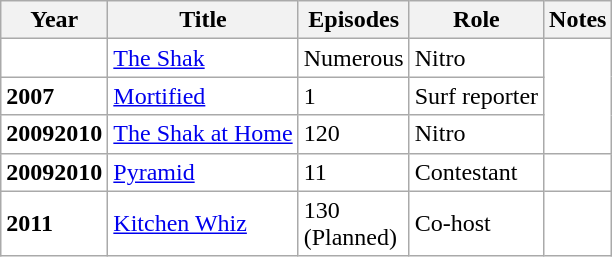<table class="wikitable" style="background: White;">
<tr style="border: 3px solid #FFFFF;">
<th>Year</th>
<th>Title</th>
<th>Episodes</th>
<th>Role</th>
<th>Notes</th>
</tr>
<tr>
<td><strong></strong></td>
<td><a href='#'>The Shak</a></td>
<td>Numerous</td>
<td>Nitro</td>
<td rowspan=3></td>
</tr>
<tr>
<td><strong>2007</strong></td>
<td><a href='#'>Mortified</a></td>
<td>1</td>
<td>Surf reporter</td>
</tr>
<tr>
<td><strong>20092010</strong></td>
<td><a href='#'>The Shak at Home</a></td>
<td>120</td>
<td>Nitro</td>
</tr>
<tr>
<td><strong>20092010</strong></td>
<td><a href='#'>Pyramid</a></td>
<td>11</td>
<td>Contestant</td>
<td></td>
</tr>
<tr>
<td><strong>2011</strong></td>
<td><a href='#'>Kitchen Whiz</a></td>
<td>130<br>(Planned)</td>
<td>Co-host</td>
<td></td>
</tr>
</table>
